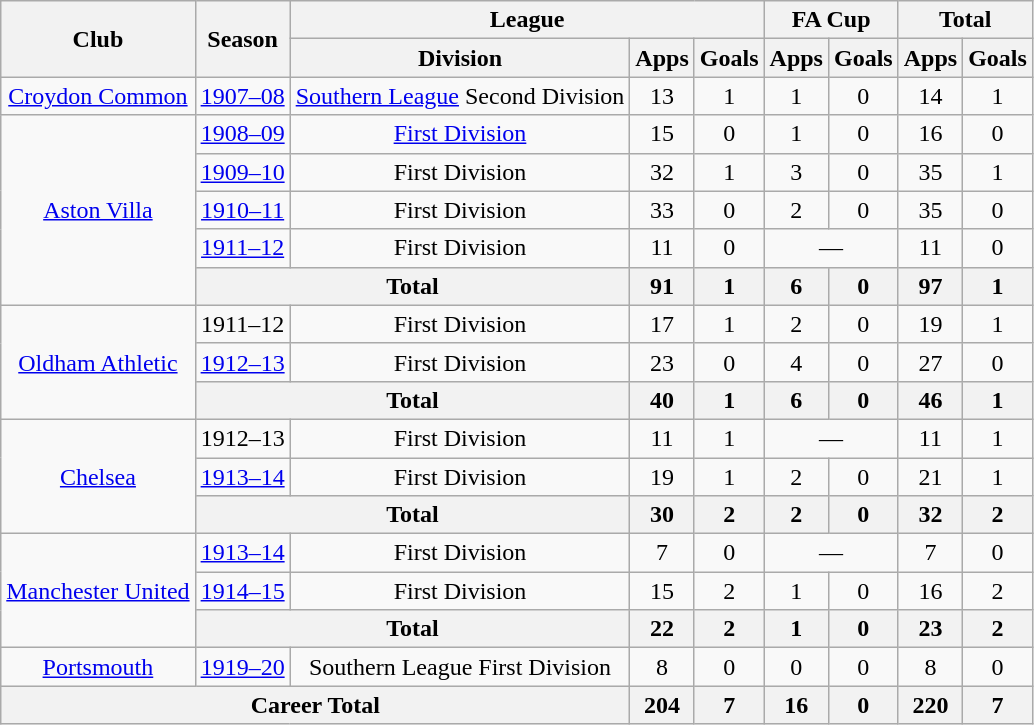<table class="wikitable" style="text-align: center;">
<tr>
<th rowspan="2">Club</th>
<th rowspan="2">Season</th>
<th colspan="3">League</th>
<th colspan="2">FA Cup</th>
<th colspan="2">Total</th>
</tr>
<tr>
<th>Division</th>
<th>Apps</th>
<th>Goals</th>
<th>Apps</th>
<th>Goals</th>
<th>Apps</th>
<th>Goals</th>
</tr>
<tr>
<td><a href='#'>Croydon Common</a></td>
<td><a href='#'>1907–08</a></td>
<td><a href='#'>Southern League</a> Second Division</td>
<td>13</td>
<td>1</td>
<td>1</td>
<td>0</td>
<td>14</td>
<td>1</td>
</tr>
<tr>
<td rowspan="5"><a href='#'>Aston Villa</a></td>
<td><a href='#'>1908–09</a></td>
<td><a href='#'>First Division</a></td>
<td>15</td>
<td>0</td>
<td>1</td>
<td>0</td>
<td>16</td>
<td>0</td>
</tr>
<tr>
<td><a href='#'>1909–10</a></td>
<td>First Division</td>
<td>32</td>
<td>1</td>
<td>3</td>
<td>0</td>
<td>35</td>
<td>1</td>
</tr>
<tr>
<td><a href='#'>1910–11</a></td>
<td>First Division</td>
<td>33</td>
<td>0</td>
<td>2</td>
<td>0</td>
<td>35</td>
<td>0</td>
</tr>
<tr>
<td><a href='#'>1911–12</a></td>
<td>First Division</td>
<td>11</td>
<td>0</td>
<td colspan="2">—</td>
<td>11</td>
<td>0</td>
</tr>
<tr>
<th colspan="2">Total</th>
<th>91</th>
<th>1</th>
<th>6</th>
<th>0</th>
<th>97</th>
<th>1</th>
</tr>
<tr>
<td rowspan="3"><a href='#'>Oldham Athletic</a></td>
<td>1911–12</td>
<td>First Division</td>
<td>17</td>
<td>1</td>
<td>2</td>
<td>0</td>
<td>19</td>
<td>1</td>
</tr>
<tr>
<td><a href='#'>1912–13</a></td>
<td>First Division</td>
<td>23</td>
<td>0</td>
<td>4</td>
<td>0</td>
<td>27</td>
<td>0</td>
</tr>
<tr>
<th colspan="2">Total</th>
<th>40</th>
<th>1</th>
<th>6</th>
<th>0</th>
<th>46</th>
<th>1</th>
</tr>
<tr>
<td rowspan="3"><a href='#'>Chelsea</a></td>
<td>1912–13</td>
<td>First Division</td>
<td>11</td>
<td>1</td>
<td colspan="2">—</td>
<td>11</td>
<td>1</td>
</tr>
<tr>
<td><a href='#'>1913–14</a></td>
<td>First Division</td>
<td>19</td>
<td>1</td>
<td>2</td>
<td>0</td>
<td>21</td>
<td>1</td>
</tr>
<tr>
<th colspan="2">Total</th>
<th>30</th>
<th>2</th>
<th>2</th>
<th>0</th>
<th>32</th>
<th>2</th>
</tr>
<tr>
<td rowspan="3"><a href='#'>Manchester United</a></td>
<td><a href='#'>1913–14</a></td>
<td>First Division</td>
<td>7</td>
<td>0</td>
<td colspan="2">—</td>
<td>7</td>
<td>0</td>
</tr>
<tr>
<td><a href='#'>1914–15</a></td>
<td>First Division</td>
<td>15</td>
<td>2</td>
<td>1</td>
<td>0</td>
<td>16</td>
<td>2</td>
</tr>
<tr>
<th colspan="2">Total</th>
<th>22</th>
<th>2</th>
<th>1</th>
<th>0</th>
<th>23</th>
<th>2</th>
</tr>
<tr>
<td><a href='#'>Portsmouth</a></td>
<td><a href='#'>1919–20</a></td>
<td>Southern League First Division</td>
<td>8</td>
<td>0</td>
<td>0</td>
<td>0</td>
<td>8</td>
<td>0</td>
</tr>
<tr>
<th colspan="3">Career Total</th>
<th>204</th>
<th>7</th>
<th>16</th>
<th>0</th>
<th>220</th>
<th>7</th>
</tr>
</table>
